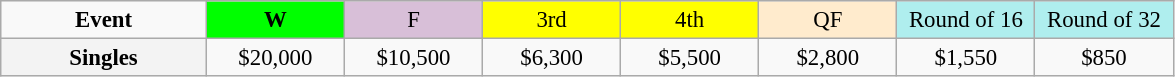<table class=wikitable style=font-size:95%;text-align:center>
<tr>
<td style="width:130px"><strong>Event</strong></td>
<td style="width:85px; background:lime"><strong>W</strong></td>
<td style="width:85px; background:thistle">F</td>
<td style="width:85px; background:#ffff00">3rd</td>
<td style="width:85px; background:#ffff00">4th</td>
<td style="width:85px; background:#ffebcd">QF</td>
<td style="width:85px; background:#afeeee">Round of 16</td>
<td style="width:85px; background:#afeeee">Round of 32</td>
</tr>
<tr>
<th style=background:#f3f3f3>Singles </th>
<td>$20,000</td>
<td>$10,500</td>
<td>$6,300</td>
<td>$5,500</td>
<td>$2,800</td>
<td>$1,550</td>
<td>$850</td>
</tr>
</table>
